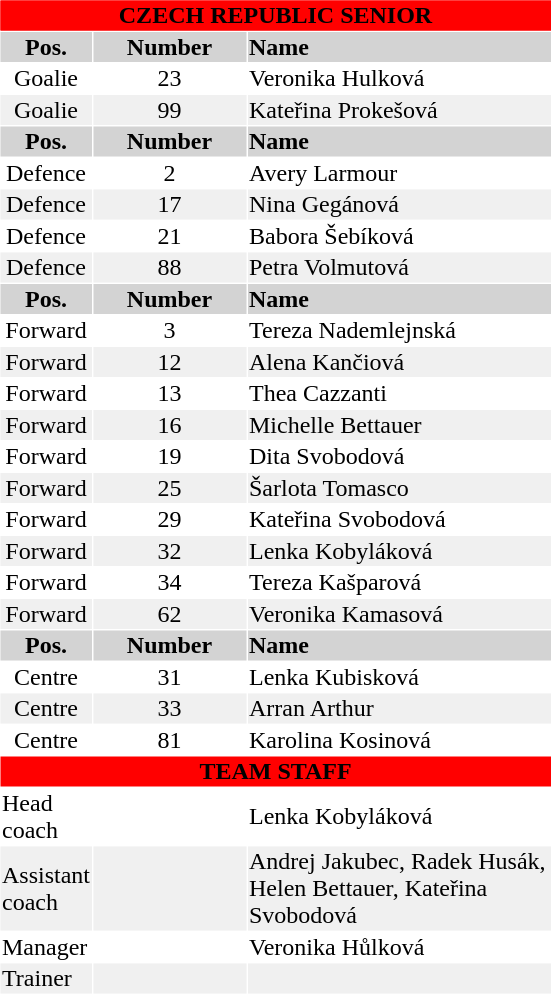<table border="0" cellspacing="1" cellpadding="1">
<tr bgcolor=red>
<th style=background:red colspan=3><span>CZECH REPUBLIC SENIOR</span></th>
</tr>
<tr bgcolor=lightgrey>
<th width=40>Pos.</th>
<th width=100>Number</th>
<th align=left width=200>Name</th>
</tr>
<tr>
<td align=center>Goalie</td>
<td align=center>23</td>
<td>Veronika Hulková</td>
</tr>
<tr bgcolor="#f0f0f0">
<td align=center>Goalie</td>
<td align=center>99</td>
<td>Kateřina Prokešová</td>
</tr>
<tr bgcolor=lightgrey>
<th width=40>Pos.</th>
<th width=100>Number</th>
<th align=left width=200>Name</th>
</tr>
<tr>
<td align=center>Defence</td>
<td align=center>2</td>
<td>Avery Larmour</td>
</tr>
<tr bgcolor="#f0f0f0">
<td align=center>Defence</td>
<td align=center>17</td>
<td>Nina Gegánová</td>
</tr>
<tr>
<td align=center>Defence</td>
<td align=center>21</td>
<td>Babora Šebíková</td>
</tr>
<tr bgcolor="#f0f0f0">
<td align=center>Defence</td>
<td align=center>88</td>
<td>Petra Volmutová</td>
</tr>
<tr bgcolor=lightgrey>
<th width=40>Pos.</th>
<th width=100>Number</th>
<th align=left width=200>Name</th>
</tr>
<tr>
<td align=center>Forward</td>
<td align=center>3</td>
<td>Tereza Nademlejnská</td>
</tr>
<tr bgcolor="#f0f0f0">
<td align=center>Forward</td>
<td align=center>12</td>
<td>Alena Kančiová</td>
</tr>
<tr>
<td align=center>Forward</td>
<td align=center>13</td>
<td>Thea Cazzanti</td>
</tr>
<tr bgcolor="#f0f0f0">
<td align=center>Forward</td>
<td align=center>16</td>
<td>Michelle Bettauer</td>
</tr>
<tr>
<td align=center>Forward</td>
<td align=center>19</td>
<td>Dita Svobodová</td>
</tr>
<tr bgcolor="#f0f0f0">
<td align=center>Forward</td>
<td align=center>25</td>
<td>Šarlota Tomasco</td>
</tr>
<tr>
<td align=center>Forward</td>
<td align=center>29</td>
<td>Kateřina Svobodová</td>
</tr>
<tr bgcolor="#f0f0f0">
<td align=center>Forward</td>
<td align=center>32</td>
<td>Lenka Kobyláková</td>
</tr>
<tr>
<td align=center>Forward</td>
<td align=center>34</td>
<td>Tereza Kašparová</td>
</tr>
<tr bgcolor="#f0f0f0">
<td align=center>Forward</td>
<td align=center>62</td>
<td>Veronika Kamasová</td>
</tr>
<tr bgcolor=lightgrey>
<th width=40>Pos.</th>
<th width=100>Number</th>
<th align=left width=200>Name</th>
</tr>
<tr>
<td align=center>Centre</td>
<td align=center>31</td>
<td>Lenka Kubisková</td>
</tr>
<tr bgcolor="#f0f0f0">
<td align=center>Centre</td>
<td align=center>33</td>
<td>Arran Arthur</td>
</tr>
<tr>
<td align=center>Centre</td>
<td align=center>81</td>
<td>Karolina Kosinová</td>
</tr>
<tr>
<th style=background:red colspan=3><span>TEAM STAFF</span></th>
</tr>
<tr>
<td>Head coach</td>
<td align=center></td>
<td>Lenka Kobyláková</td>
</tr>
<tr bgcolor="#f0f0f0">
<td>Assistant coach</td>
<td align=center></td>
<td>Andrej Jakubec, Radek Husák, Helen Bettauer, Kateřina Svobodová</td>
</tr>
<tr>
<td>Manager</td>
<td align=center></td>
<td>Veronika Hůlková</td>
</tr>
<tr bgcolor="#f0f0f0">
<td>Trainer</td>
<td align=center></td>
<td></td>
</tr>
</table>
